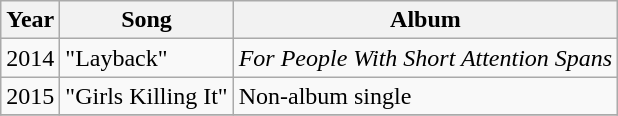<table class="wikitable">
<tr>
<th>Year</th>
<th>Song</th>
<th>Album</th>
</tr>
<tr>
<td>2014</td>
<td>"Layback"</td>
<td><em>For People With Short Attention Spans</em></td>
</tr>
<tr>
<td>2015</td>
<td>"Girls Killing It"</td>
<td>Non-album single</td>
</tr>
<tr>
</tr>
</table>
